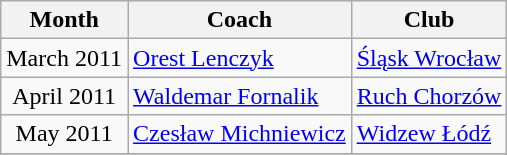<table class="wikitable" style="text-align:center">
<tr>
<th>Month</th>
<th>Coach</th>
<th>Club</th>
</tr>
<tr>
<td>March 2011</td>
<td style="text-align:left"> <a href='#'>Orest Lenczyk</a></td>
<td style="text-align:left"><a href='#'>Śląsk Wrocław</a></td>
</tr>
<tr>
<td>April 2011</td>
<td style="text-align:left"> <a href='#'>Waldemar Fornalik</a></td>
<td style="text-align:left"><a href='#'>Ruch Chorzów</a></td>
</tr>
<tr>
<td>May 2011</td>
<td style="text-align:left"> <a href='#'>Czesław Michniewicz</a></td>
<td style="text-align:left"><a href='#'>Widzew Łódź</a></td>
</tr>
<tr>
</tr>
</table>
